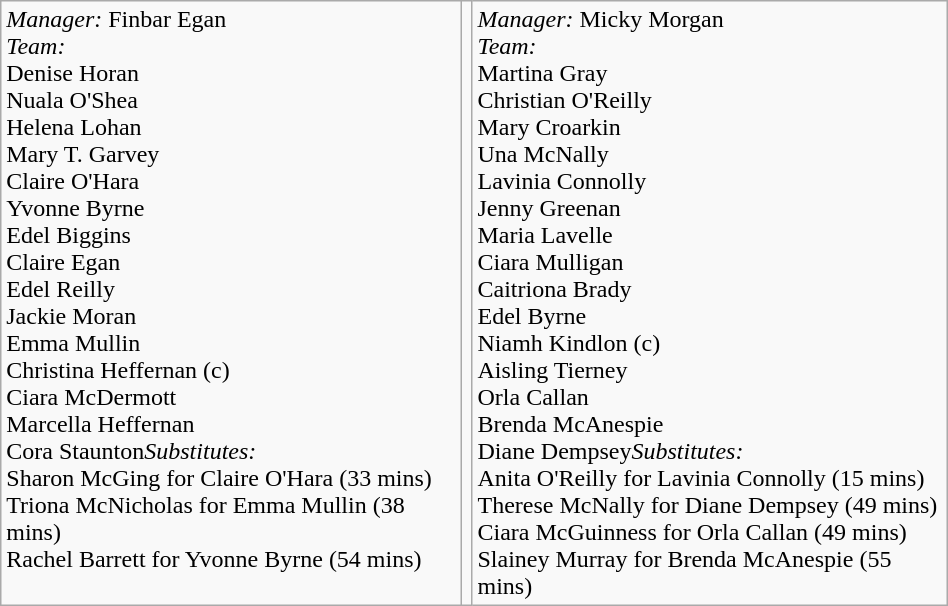<table border=0 class="wikitable" width=50%>
<tr>
<td valign=top><em>Manager:</em> Finbar Egan<br><em>Team:</em> <br> Denise Horan<br> Nuala O'Shea<br> Helena Lohan <br> Mary T. Garvey<br> Claire O'Hara<br> Yvonne Byrne<br> Edel Biggins<br> Claire Egan<br> Edel Reilly<br> Jackie Moran<br>
Emma Mullin<br> Christina Heffernan (c)<br> Ciara McDermott<br> Marcella Heffernan<br> Cora Staunton<em>Substitutes:</em><br> Sharon McGing for Claire O'Hara (33 mins)<br> Triona McNicholas for Emma Mullin (38 mins)<br> Rachel Barrett for Yvonne Byrne (54 mins)</td>
<td valign=middle align=center><br></td>
<td valign=top><em>Manager:</em> Micky Morgan<br><em>Team:</em> <br> Martina Gray<br> Christian O'Reilly<br> Mary Croarkin<br> Una McNally<br> Lavinia Connolly<br> Jenny Greenan <br> Maria Lavelle<br> Ciara Mulligan<br> Caitriona Brady<br> Edel Byrne<br> Niamh Kindlon (c)<br> Aisling Tierney<br> Orla Callan<br> Brenda McAnespie<br> Diane Dempsey<em>Substitutes:</em><br>  Anita O'Reilly for Lavinia Connolly (15 mins)<br>Therese McNally for Diane Dempsey (49 mins)<br> Ciara McGuinness for Orla Callan (49 mins)<br> Slainey Murray for Brenda McAnespie (55 mins)</td>
</tr>
</table>
